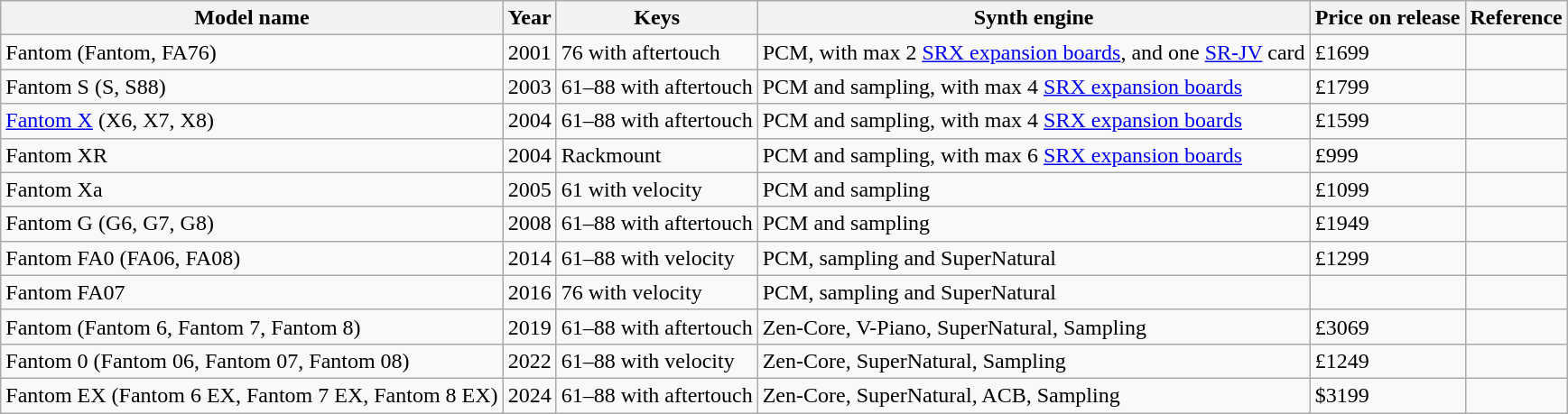<table class="wikitable sortable">
<tr>
<th>Model name</th>
<th>Year</th>
<th>Keys</th>
<th>Synth engine</th>
<th>Price on release</th>
<th>Reference</th>
</tr>
<tr>
<td>Fantom (Fantom, FA76)</td>
<td>2001</td>
<td>76 with aftertouch</td>
<td>PCM, with max 2 <a href='#'>SRX expansion boards</a>, and one <a href='#'>SR-JV</a> card</td>
<td>£1699</td>
<td></td>
</tr>
<tr>
<td>Fantom S (S, S88)</td>
<td>2003</td>
<td>61–88 with aftertouch</td>
<td>PCM and sampling, with max 4 <a href='#'>SRX expansion boards</a></td>
<td>£1799</td>
<td></td>
</tr>
<tr>
<td><a href='#'>Fantom X</a> (X6, X7, X8)</td>
<td>2004</td>
<td>61–88 with aftertouch</td>
<td>PCM and sampling, with max 4 <a href='#'>SRX expansion boards</a></td>
<td>£1599</td>
<td></td>
</tr>
<tr>
<td>Fantom XR</td>
<td>2004</td>
<td>Rackmount</td>
<td>PCM and sampling, with max 6 <a href='#'>SRX expansion boards</a></td>
<td>£999</td>
<td></td>
</tr>
<tr>
<td>Fantom Xa</td>
<td>2005</td>
<td>61 with velocity</td>
<td>PCM and sampling</td>
<td>£1099</td>
<td></td>
</tr>
<tr>
<td>Fantom G (G6, G7, G8)</td>
<td>2008</td>
<td>61–88 with aftertouch</td>
<td>PCM and sampling</td>
<td>£1949</td>
<td></td>
</tr>
<tr>
<td>Fantom FA0 (FA06, FA08)</td>
<td>2014</td>
<td>61–88 with velocity</td>
<td>PCM, sampling and SuperNatural</td>
<td>£1299</td>
<td></td>
</tr>
<tr>
<td>Fantom FA07</td>
<td>2016</td>
<td>76 with velocity</td>
<td>PCM, sampling and SuperNatural</td>
<td></td>
<td></td>
</tr>
<tr>
<td>Fantom (Fantom 6, Fantom 7, Fantom 8)</td>
<td>2019</td>
<td>61–88 with aftertouch</td>
<td>Zen-Core, V-Piano, SuperNatural, Sampling</td>
<td>£3069</td>
<td></td>
</tr>
<tr>
<td>Fantom 0 (Fantom 06, Fantom 07, Fantom 08)</td>
<td>2022</td>
<td>61–88 with velocity</td>
<td>Zen-Core, SuperNatural, Sampling</td>
<td>£1249</td>
<td></td>
</tr>
<tr>
<td>Fantom EX (Fantom 6 EX, Fantom 7 EX, Fantom 8 EX)</td>
<td>2024</td>
<td>61–88 with aftertouch</td>
<td>Zen-Core, SuperNatural, ACB, Sampling</td>
<td>$3199</td>
<td></td>
</tr>
</table>
